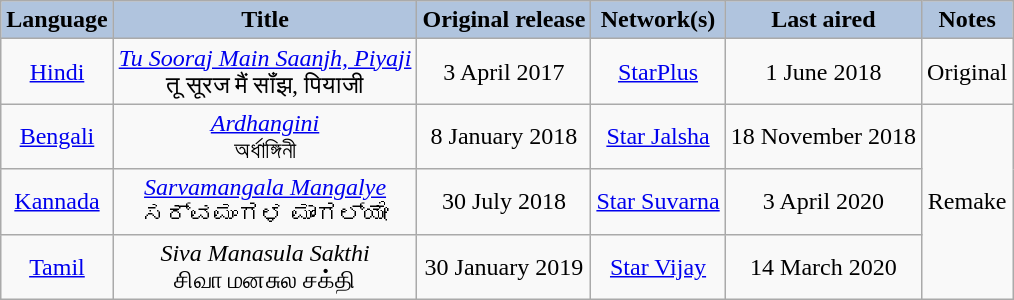<table class="wikitable sortable" style="text-align:center;">
<tr>
<th style="background:LightSteelBlue;">Language</th>
<th style="background:LightSteelBlue;">Title</th>
<th style="background:LightSteelBlue;">Original release</th>
<th style="background:LightSteelBlue;">Network(s)</th>
<th style="background:LightSteelBlue;">Last aired</th>
<th style="background:LightSteelBlue;">Notes</th>
</tr>
<tr>
<td><a href='#'>Hindi</a></td>
<td><em><a href='#'>Tu Sooraj Main Saanjh, Piyaji</a></em> <br> तू सूरज मैं सॉंझ, पियाजी</td>
<td>3 April 2017</td>
<td><a href='#'>StarPlus</a></td>
<td>1 June 2018</td>
<td>Original</td>
</tr>
<tr>
<td><a href='#'>Bengali</a></td>
<td><em><a href='#'>Ardhangini</a></em> <br> অর্ধাঙ্গিনী</td>
<td>8 January 2018</td>
<td><a href='#'>Star Jalsha</a></td>
<td>18 November 2018</td>
<td rowspan="3">Remake</td>
</tr>
<tr>
<td><a href='#'>Kannada</a></td>
<td><em><a href='#'>Sarvamangala Mangalye</a></em> <br> ಸರ್ವಮಂಗಳ ಮಾಂಗಲ್ಯೇ</td>
<td>30 July 2018</td>
<td><a href='#'>Star Suvarna</a></td>
<td>3 April 2020</td>
</tr>
<tr>
<td><a href='#'>Tamil</a></td>
<td><em>Siva Manasula Sakthi</em> <br> சிவா மனசுல சக்தி</td>
<td>30 January 2019</td>
<td><a href='#'>Star Vijay</a></td>
<td>14 March 2020</td>
</tr>
</table>
